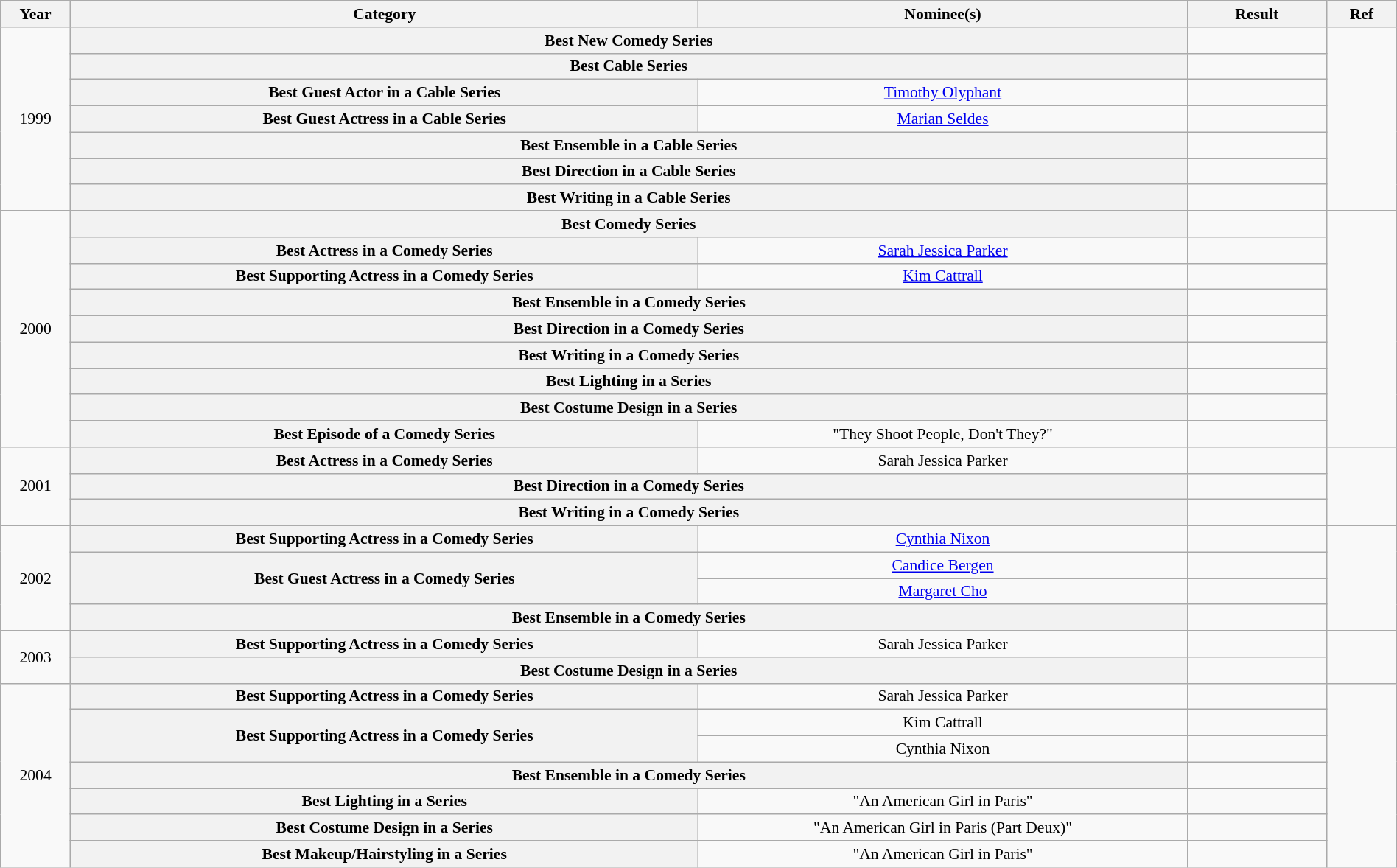<table class="wikitable plainrowheaders" style="font-size: 90%; text-align:center" width=100%>
<tr>
<th scope="col" width="5%">Year</th>
<th scope="col" width="45%">Category</th>
<th scope="col" width="35%">Nominee(s)</th>
<th scope="col" width="10%">Result</th>
<th scope="col" width="5%">Ref</th>
</tr>
<tr>
<td rowspan="7">1999</td>
<th scope="row" style="text-align:center" colspan="2">Best New Comedy Series</th>
<td></td>
<td rowspan="7"></td>
</tr>
<tr>
<th scope="row" style="text-align:center" colspan="2">Best Cable Series</th>
<td></td>
</tr>
<tr>
<th scope="row" style="text-align:center">Best Guest Actor in a Cable Series</th>
<td><a href='#'>Timothy Olyphant</a></td>
<td></td>
</tr>
<tr>
<th scope="row" style="text-align:center">Best Guest Actress in a Cable Series</th>
<td><a href='#'>Marian Seldes</a></td>
<td></td>
</tr>
<tr>
<th scope="row" style="text-align:center" colspan="2">Best Ensemble in a Cable Series</th>
<td></td>
</tr>
<tr>
<th scope="row" style="text-align:center" colspan="2">Best Direction in a Cable Series</th>
<td></td>
</tr>
<tr>
<th scope="row" style="text-align:center" colspan="2">Best Writing in a Cable Series</th>
<td></td>
</tr>
<tr>
<td rowspan="9">2000</td>
<th scope="row" style="text-align:center" colspan="2">Best Comedy Series</th>
<td></td>
<td rowspan="9"></td>
</tr>
<tr>
<th scope="row" style="text-align:center">Best Actress in a Comedy Series</th>
<td><a href='#'>Sarah Jessica Parker</a></td>
<td></td>
</tr>
<tr>
<th scope="row" style="text-align:center">Best Supporting Actress in a Comedy Series</th>
<td><a href='#'>Kim Cattrall</a></td>
<td></td>
</tr>
<tr>
<th scope="row" style="text-align:center" colspan="2">Best Ensemble in a Comedy Series</th>
<td></td>
</tr>
<tr>
<th scope="row" style="text-align:center" colspan="2">Best Direction in a Comedy Series</th>
<td></td>
</tr>
<tr>
<th scope="row" style="text-align:center" colspan="2">Best Writing in a Comedy Series</th>
<td></td>
</tr>
<tr>
<th scope="row" style="text-align:center" colspan="2">Best Lighting in a Series</th>
<td></td>
</tr>
<tr>
<th scope="row" style="text-align:center" colspan="2">Best Costume Design in a Series</th>
<td></td>
</tr>
<tr>
<th scope="row" style="text-align:center">Best Episode of a Comedy Series</th>
<td>"They Shoot People, Don't They?"</td>
<td></td>
</tr>
<tr>
<td rowspan="3">2001</td>
<th scope="row" style="text-align:center">Best Actress in a Comedy Series</th>
<td>Sarah Jessica Parker</td>
<td></td>
<td rowspan="3"></td>
</tr>
<tr>
<th scope="row" style="text-align:center" colspan="2">Best Direction in a Comedy Series</th>
<td></td>
</tr>
<tr>
<th scope="row" style="text-align:center" colspan="2">Best Writing in a Comedy Series</th>
<td></td>
</tr>
<tr>
<td rowspan="4">2002</td>
<th scope="row" style="text-align:center">Best Supporting Actress in a Comedy Series</th>
<td><a href='#'>Cynthia Nixon</a></td>
<td></td>
<td rowspan="4"></td>
</tr>
<tr>
<th scope="row" style="text-align:center" rowspan="2">Best Guest Actress in a Comedy Series</th>
<td><a href='#'>Candice Bergen</a></td>
<td></td>
</tr>
<tr>
<td><a href='#'>Margaret Cho</a></td>
<td></td>
</tr>
<tr>
<th scope="row" style="text-align:center" colspan="2">Best Ensemble in a Comedy Series</th>
<td></td>
</tr>
<tr>
<td rowspan="2">2003</td>
<th scope="row" style="text-align:center">Best Supporting Actress in a Comedy Series</th>
<td>Sarah Jessica Parker</td>
<td></td>
<td rowspan="2"></td>
</tr>
<tr>
<th scope="row" style="text-align:center" colspan="2">Best Costume Design in a Series</th>
<td></td>
</tr>
<tr>
<td rowspan="7">2004</td>
<th scope="row" style="text-align:center">Best Supporting Actress in a Comedy Series</th>
<td>Sarah Jessica Parker</td>
<td></td>
<td rowspan="7"></td>
</tr>
<tr>
<th scope="row" style="text-align:center" rowspan="2">Best Supporting Actress in a Comedy Series</th>
<td>Kim Cattrall</td>
<td></td>
</tr>
<tr>
<td>Cynthia Nixon</td>
<td></td>
</tr>
<tr>
<th scope="row" style="text-align:center" colspan="2">Best Ensemble in a Comedy Series</th>
<td></td>
</tr>
<tr>
<th scope="row" style="text-align:center">Best Lighting in a Series</th>
<td>"An American Girl in Paris"</td>
<td></td>
</tr>
<tr>
<th scope="row" style="text-align:center">Best Costume Design in a Series</th>
<td>"An American Girl in Paris (Part Deux)"</td>
<td></td>
</tr>
<tr>
<th scope="row" style="text-align:center">Best Makeup/Hairstyling in a Series</th>
<td>"An American Girl in Paris"</td>
<td></td>
</tr>
</table>
